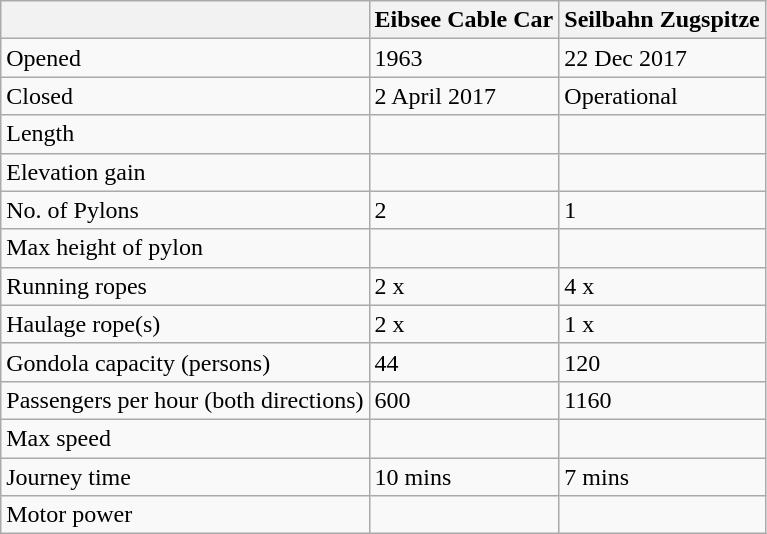<table class="wikitable">
<tr>
<th></th>
<th>Eibsee Cable Car</th>
<th>Seilbahn Zugspitze</th>
</tr>
<tr>
<td>Opened</td>
<td>1963</td>
<td>22 Dec 2017</td>
</tr>
<tr>
<td>Closed</td>
<td>2 April 2017</td>
<td>Operational</td>
</tr>
<tr>
<td>Length</td>
<td></td>
<td></td>
</tr>
<tr>
<td>Elevation gain</td>
<td></td>
<td></td>
</tr>
<tr>
<td>No. of Pylons</td>
<td>2</td>
<td>1</td>
</tr>
<tr>
<td>Max height of pylon</td>
<td></td>
<td></td>
</tr>
<tr>
<td>Running ropes</td>
<td>2 x </td>
<td>4 x </td>
</tr>
<tr>
<td>Haulage rope(s)</td>
<td>2 x </td>
<td>1 x </td>
</tr>
<tr>
<td>Gondola capacity (persons)</td>
<td>44</td>
<td>120</td>
</tr>
<tr>
<td>Passengers per hour (both directions)</td>
<td>600</td>
<td>1160</td>
</tr>
<tr>
<td>Max speed</td>
<td></td>
<td></td>
</tr>
<tr>
<td>Journey time</td>
<td>10 mins</td>
<td>7 mins</td>
</tr>
<tr>
<td>Motor power</td>
<td></td>
<td></td>
</tr>
</table>
